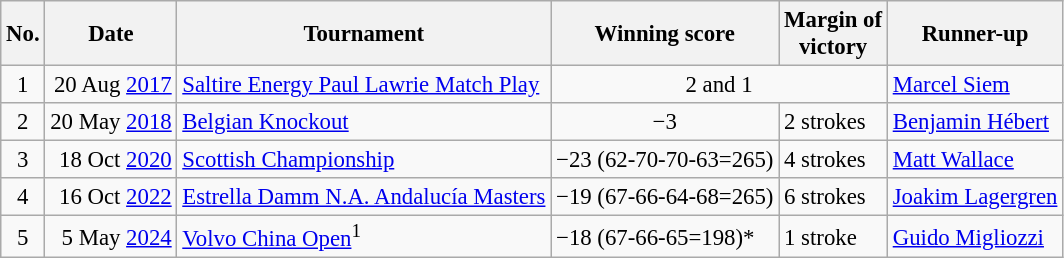<table class="wikitable" style="font-size:95%;">
<tr>
<th>No.</th>
<th>Date</th>
<th>Tournament</th>
<th>Winning score</th>
<th>Margin of<br>victory</th>
<th>Runner-up</th>
</tr>
<tr>
<td align=center>1</td>
<td align=right>20 Aug <a href='#'>2017</a></td>
<td><a href='#'>Saltire Energy Paul Lawrie Match Play</a></td>
<td colspan=2 align=center>2 and 1</td>
<td> <a href='#'>Marcel Siem</a></td>
</tr>
<tr>
<td align=center>2</td>
<td align=right>20 May <a href='#'>2018</a></td>
<td><a href='#'>Belgian Knockout</a></td>
<td align=center>−3</td>
<td>2 strokes</td>
<td> <a href='#'>Benjamin Hébert</a></td>
</tr>
<tr>
<td align=center>3</td>
<td align=right>18 Oct <a href='#'>2020</a></td>
<td><a href='#'>Scottish Championship</a></td>
<td>−23 (62-70-70-63=265)</td>
<td>4 strokes</td>
<td> <a href='#'>Matt Wallace</a></td>
</tr>
<tr>
<td align=center>4</td>
<td align=right>16 Oct <a href='#'>2022</a></td>
<td><a href='#'>Estrella Damm N.A. Andalucía Masters</a></td>
<td>−19 (67-66-64-68=265)</td>
<td>6 strokes</td>
<td> <a href='#'>Joakim Lagergren</a></td>
</tr>
<tr>
<td align=center>5</td>
<td align=right>5 May <a href='#'>2024</a></td>
<td><a href='#'>Volvo China Open</a><sup>1</sup></td>
<td>−18 (67-66-65=198)*</td>
<td>1 stroke</td>
<td> <a href='#'>Guido Migliozzi</a></td>
</tr>
</table>
